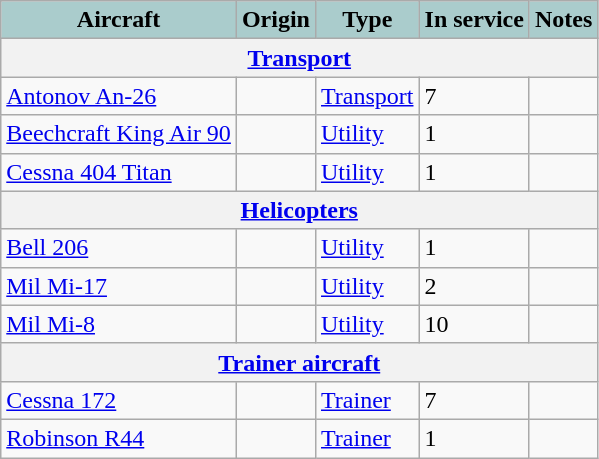<table class="wikitable">
<tr>
<th style="text-align: center; background:#acc;">Aircraft</th>
<th style="text-align:l center; background:#acc;">Origin</th>
<th style="text-align:center; background:#acc;">Type</th>
<th style="text-align:center; background:#acc;">In service</th>
<th style="text-align: center; background:#acc;">Notes</th>
</tr>
<tr>
<th colspan="6"><a href='#'>Transport</a></th>
</tr>
<tr>
<td><a href='#'>Antonov An-26</a></td>
<td></td>
<td><a href='#'>Transport</a></td>
<td>7</td>
<td></td>
</tr>
<tr>
<td><a href='#'>Beechcraft King Air 90</a></td>
<td></td>
<td><a href='#'>Utility</a></td>
<td>1</td>
</tr>
<tr>
<td><a href='#'>Cessna 404 Titan</a></td>
<td></td>
<td><a href='#'>Utility</a></td>
<td>1</td>
<td></td>
</tr>
<tr>
<th colspan="6"><a href='#'>Helicopters</a></th>
</tr>
<tr>
<td><a href='#'>Bell 206</a></td>
<td></td>
<td><a href='#'>Utility</a></td>
<td>1</td>
</tr>
<tr>
<td><a href='#'>Mil Mi-17</a></td>
<td></td>
<td><a href='#'>Utility</a></td>
<td>2</td>
<td></td>
</tr>
<tr>
<td><a href='#'>Mil Mi-8</a></td>
<td></td>
<td><a href='#'>Utility</a></td>
<td>10</td>
<td></td>
</tr>
<tr>
<th colspan="6"><a href='#'>Trainer aircraft</a></th>
</tr>
<tr>
<td><a href='#'>Cessna 172</a></td>
<td></td>
<td><a href='#'>Trainer</a></td>
<td>7</td>
<td></td>
</tr>
<tr>
<td><a href='#'>Robinson R44</a></td>
<td></td>
<td><a href='#'>Trainer</a></td>
<td>1</td>
<td></td>
</tr>
</table>
